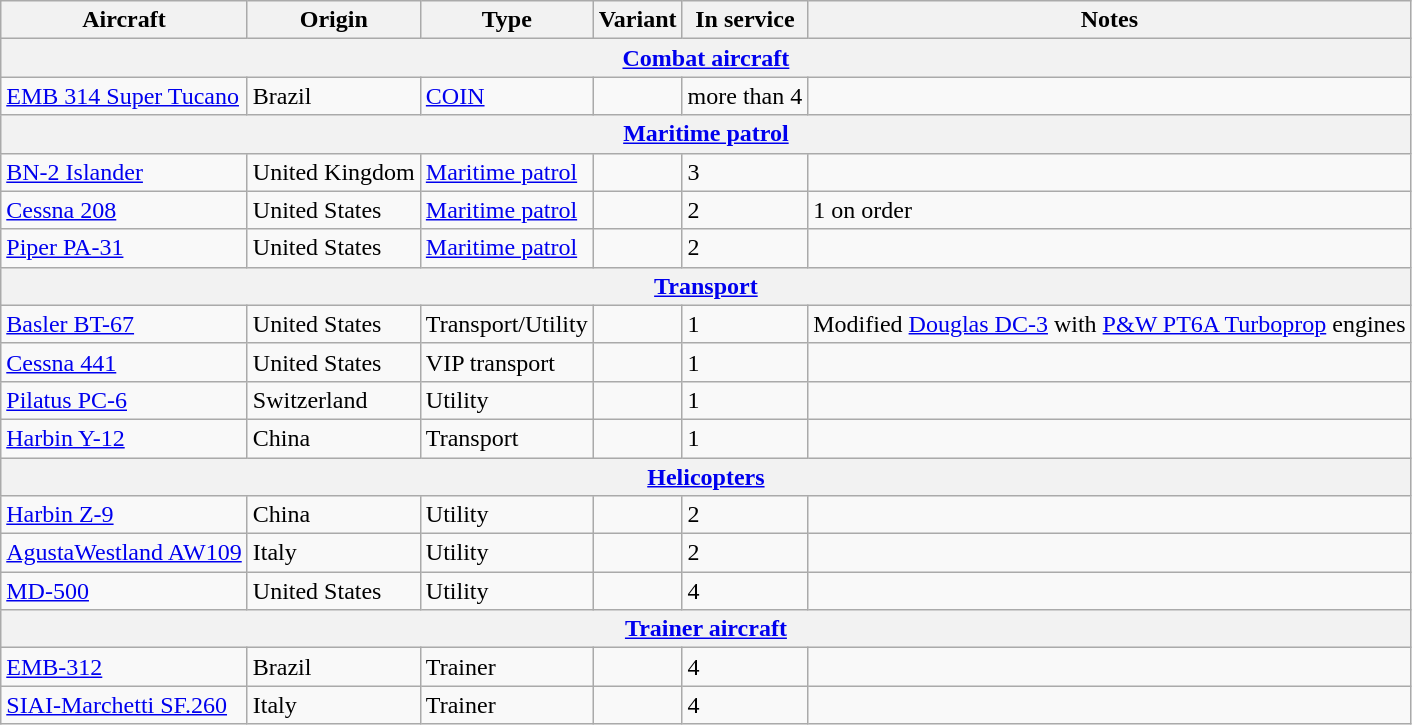<table class="wikitable">
<tr>
<th>Aircraft</th>
<th>Origin</th>
<th>Type</th>
<th>Variant</th>
<th>In service</th>
<th>Notes</th>
</tr>
<tr>
<th colspan="7"><a href='#'>Combat aircraft</a></th>
</tr>
<tr>
<td><a href='#'>EMB 314 Super Tucano</a></td>
<td>Brazil</td>
<td><a href='#'>COIN</a></td>
<td></td>
<td>more than 4</td>
<td></td>
</tr>
<tr>
<th colspan="7"><a href='#'>Maritime patrol</a></th>
</tr>
<tr>
<td><a href='#'>BN-2 Islander</a></td>
<td>United Kingdom</td>
<td><a href='#'>Maritime patrol</a></td>
<td></td>
<td>3</td>
<td></td>
</tr>
<tr>
<td><a href='#'>Cessna 208</a></td>
<td>United States</td>
<td><a href='#'>Maritime patrol</a></td>
<td></td>
<td>2</td>
<td>1 on order</td>
</tr>
<tr>
<td><a href='#'>Piper PA-31</a></td>
<td>United States</td>
<td><a href='#'>Maritime patrol</a></td>
<td></td>
<td>2</td>
<td></td>
</tr>
<tr>
<th colspan="7"><a href='#'>Transport</a></th>
</tr>
<tr>
<td><a href='#'>Basler BT-67</a></td>
<td>United States</td>
<td>Transport/Utility</td>
<td></td>
<td>1</td>
<td>Modified <a href='#'>Douglas DC-3</a> with <a href='#'>P&W PT6A Turboprop</a> engines</td>
</tr>
<tr>
<td><a href='#'>Cessna 441</a></td>
<td>United States</td>
<td>VIP transport</td>
<td></td>
<td>1</td>
<td></td>
</tr>
<tr>
<td><a href='#'>Pilatus PC-6</a></td>
<td>Switzerland</td>
<td>Utility</td>
<td></td>
<td>1</td>
<td></td>
</tr>
<tr>
<td><a href='#'>Harbin Y-12</a></td>
<td>China</td>
<td>Transport</td>
<td></td>
<td>1</td>
<td></td>
</tr>
<tr>
<th colspan="7"><a href='#'>Helicopters</a></th>
</tr>
<tr>
<td><a href='#'>Harbin Z-9</a></td>
<td>China</td>
<td>Utility</td>
<td></td>
<td>2</td>
<td></td>
</tr>
<tr>
<td><a href='#'>AgustaWestland AW109</a></td>
<td>Italy</td>
<td>Utility</td>
<td></td>
<td>2</td>
<td></td>
</tr>
<tr>
<td><a href='#'>MD-500</a></td>
<td>United States</td>
<td>Utility</td>
<td></td>
<td>4</td>
</tr>
<tr>
<th colspan="7"><a href='#'>Trainer aircraft</a></th>
</tr>
<tr>
<td><a href='#'>EMB-312</a></td>
<td>Brazil</td>
<td>Trainer</td>
<td></td>
<td>4</td>
<td></td>
</tr>
<tr>
<td><a href='#'>SIAI-Marchetti SF.260</a></td>
<td>Italy</td>
<td>Trainer</td>
<td></td>
<td>4</td>
<td></td>
</tr>
</table>
